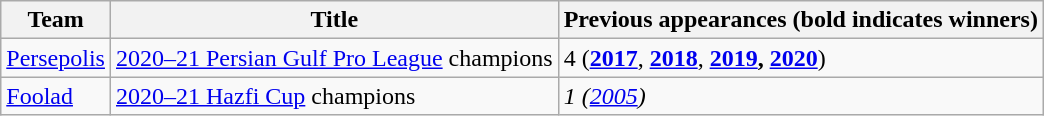<table class="wikitable">
<tr>
<th>Team</th>
<th>Title</th>
<th>Previous appearances (bold indicates winners)</th>
</tr>
<tr>
<td><a href='#'>Persepolis</a></td>
<td><a href='#'>2020–21 Persian Gulf Pro League</a> champions</td>
<td>4 (<strong><a href='#'>2017</a></strong>, <strong><a href='#'>2018</a></strong>, <strong><a href='#'>2019</a>, <a href='#'>2020</a></strong>)</td>
</tr>
<tr>
<td><a href='#'>Foolad</a></td>
<td><a href='#'>2020–21 Hazfi Cup</a> champions</td>
<td><em>1 (<a href='#'>2005</a>)</em></td>
</tr>
</table>
